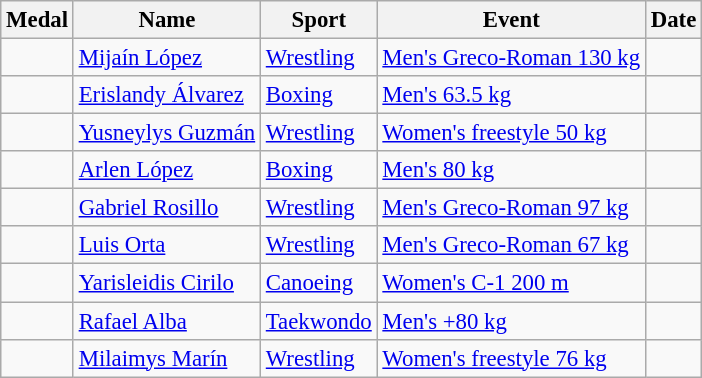<table class="wikitable sortable" style="font-size: 95%;">
<tr>
<th>Medal</th>
<th>Name</th>
<th>Sport</th>
<th>Event</th>
<th>Date</th>
</tr>
<tr>
<td></td>
<td><a href='#'>Mijaín López</a></td>
<td><a href='#'>Wrestling</a></td>
<td><a href='#'>Men's Greco-Roman 130 kg</a></td>
<td></td>
</tr>
<tr>
<td></td>
<td><a href='#'>Erislandy Álvarez</a></td>
<td><a href='#'>Boxing</a></td>
<td><a href='#'>Men's 63.5 kg</a></td>
<td></td>
</tr>
<tr>
<td></td>
<td><a href='#'>Yusneylys Guzmán</a></td>
<td><a href='#'>Wrestling</a></td>
<td><a href='#'>Women's freestyle 50 kg</a></td>
<td></td>
</tr>
<tr>
<td></td>
<td><a href='#'>Arlen López</a></td>
<td><a href='#'>Boxing</a></td>
<td><a href='#'>Men's 80 kg</a></td>
<td></td>
</tr>
<tr>
<td></td>
<td><a href='#'>Gabriel Rosillo</a></td>
<td><a href='#'>Wrestling</a></td>
<td><a href='#'>Men's Greco-Roman 97 kg</a></td>
<td></td>
</tr>
<tr>
<td></td>
<td><a href='#'>Luis Orta</a></td>
<td><a href='#'>Wrestling</a></td>
<td><a href='#'>Men's Greco-Roman 67 kg</a></td>
<td></td>
</tr>
<tr>
<td></td>
<td><a href='#'>Yarisleidis Cirilo</a></td>
<td><a href='#'>Canoeing</a></td>
<td><a href='#'>Women's C-1 200 m</a></td>
<td></td>
</tr>
<tr>
<td></td>
<td><a href='#'>Rafael Alba</a></td>
<td><a href='#'>Taekwondo</a></td>
<td><a href='#'>Men's +80 kg</a></td>
<td></td>
</tr>
<tr>
<td></td>
<td><a href='#'>Milaimys Marín</a></td>
<td><a href='#'>Wrestling</a></td>
<td><a href='#'>Women's freestyle 76 kg</a></td>
<td></td>
</tr>
</table>
